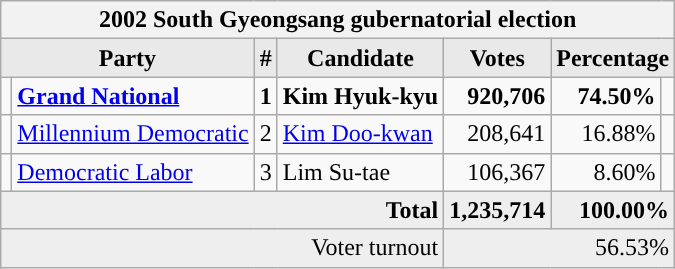<table class="wikitable">
<tr>
<th colspan="7">2002 South Gyeongsang gubernatorial election</th>
</tr>
<tr>
<th style="background-color:#E9E9E9" colspan=2>Party</th>
<th style="background-color:#E9E9E9">#</th>
<th style="background-color:#E9E9E9">Candidate</th>
<th style="background-color:#E9E9E9">Votes</th>
<th style="background-color:#E9E9E9" colspan=2>Percentage</th>
</tr>
<tr style="font-weight:bold">
<td></td>
<td align=left><a href='#'>Grand National</a></td>
<td align=center>1</td>
<td align=left>Kim Hyuk-kyu</td>
<td align=right>920,706</td>
<td align=right>74.50%</td>
<td align=right></td>
</tr>
<tr>
<td></td>
<td align=left><a href='#'>Millennium Democratic</a></td>
<td align=center>2</td>
<td align=left><a href='#'>Kim Doo-kwan</a></td>
<td align=right>208,641</td>
<td align=right>16.88%</td>
<td align=right></td>
</tr>
<tr>
<td></td>
<td align=left><a href='#'>Democratic Labor</a></td>
<td align=center>3</td>
<td align=left>Lim Su-tae</td>
<td align=right>106,367</td>
<td align=right>8.60%</td>
<td align=right></td>
</tr>
<tr bgcolor="#EEEEEE" style="font-weight:bold">
<td colspan="4" align=right>Total</td>
<td align=right>1,235,714</td>
<td align=right colspan=2>100.00%</td>
</tr>
<tr bgcolor="#EEEEEE">
<td colspan="4" align="right">Voter turnout</td>
<td colspan="3" align="right">56.53%</td>
</tr>
</table>
